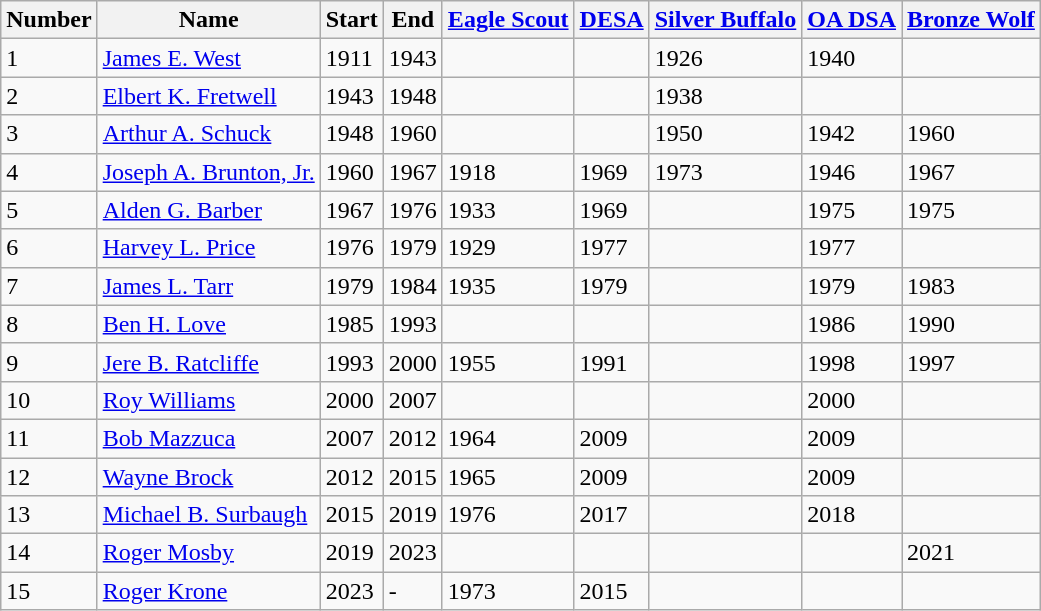<table class="wikitable sortable">
<tr>
<th>Number</th>
<th>Name</th>
<th>Start</th>
<th>End</th>
<th><a href='#'>Eagle Scout</a></th>
<th><a href='#'>DESA</a></th>
<th><a href='#'>Silver Buffalo</a></th>
<th><a href='#'>OA DSA</a></th>
<th><a href='#'>Bronze Wolf</a></th>
</tr>
<tr>
<td>1</td>
<td><a href='#'>James E. West</a></td>
<td>1911</td>
<td>1943</td>
<td></td>
<td></td>
<td>1926</td>
<td>1940</td>
<td></td>
</tr>
<tr>
<td>2</td>
<td><a href='#'>Elbert K. Fretwell</a></td>
<td>1943</td>
<td>1948</td>
<td></td>
<td></td>
<td>1938</td>
<td></td>
<td></td>
</tr>
<tr>
<td>3</td>
<td><a href='#'>Arthur A. Schuck</a></td>
<td>1948</td>
<td>1960</td>
<td></td>
<td></td>
<td>1950</td>
<td>1942</td>
<td>1960</td>
</tr>
<tr>
<td>4</td>
<td><a href='#'>Joseph A. Brunton, Jr.</a></td>
<td>1960</td>
<td>1967</td>
<td>1918</td>
<td>1969</td>
<td>1973</td>
<td>1946</td>
<td>1967</td>
</tr>
<tr>
<td>5</td>
<td><a href='#'>Alden G. Barber</a></td>
<td>1967</td>
<td>1976</td>
<td>1933</td>
<td>1969</td>
<td></td>
<td>1975</td>
<td>1975</td>
</tr>
<tr>
<td>6</td>
<td><a href='#'>Harvey L. Price</a></td>
<td>1976</td>
<td>1979</td>
<td>1929</td>
<td>1977</td>
<td></td>
<td>1977</td>
<td></td>
</tr>
<tr>
<td>7</td>
<td><a href='#'>James L. Tarr</a></td>
<td>1979</td>
<td>1984</td>
<td>1935</td>
<td>1979</td>
<td></td>
<td>1979</td>
<td>1983</td>
</tr>
<tr>
<td>8</td>
<td><a href='#'>Ben H. Love</a></td>
<td>1985</td>
<td>1993</td>
<td></td>
<td></td>
<td></td>
<td>1986</td>
<td>1990</td>
</tr>
<tr>
<td>9</td>
<td><a href='#'>Jere B. Ratcliffe</a></td>
<td>1993</td>
<td>2000</td>
<td>1955</td>
<td>1991</td>
<td></td>
<td>1998</td>
<td>1997</td>
</tr>
<tr>
<td>10</td>
<td><a href='#'>Roy Williams</a></td>
<td>2000</td>
<td>2007</td>
<td></td>
<td></td>
<td></td>
<td>2000</td>
<td></td>
</tr>
<tr>
<td>11</td>
<td><a href='#'>Bob Mazzuca</a></td>
<td>2007</td>
<td>2012</td>
<td>1964</td>
<td>2009</td>
<td></td>
<td>2009</td>
<td></td>
</tr>
<tr>
<td>12</td>
<td><a href='#'>Wayne Brock</a></td>
<td>2012</td>
<td>2015</td>
<td>1965</td>
<td>2009</td>
<td></td>
<td>2009</td>
<td></td>
</tr>
<tr>
<td>13</td>
<td><a href='#'>Michael B. Surbaugh</a></td>
<td>2015</td>
<td>2019</td>
<td>1976</td>
<td>2017</td>
<td></td>
<td>2018</td>
<td></td>
</tr>
<tr>
<td>14</td>
<td><a href='#'>Roger Mosby</a></td>
<td>2019</td>
<td>2023</td>
<td></td>
<td></td>
<td></td>
<td></td>
<td>2021</td>
</tr>
<tr>
<td>15</td>
<td><a href='#'>Roger Krone</a></td>
<td>2023</td>
<td>-</td>
<td>1973</td>
<td>2015</td>
<td></td>
<td></td>
</tr>
</table>
